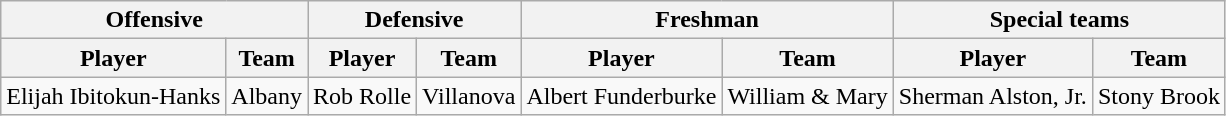<table class="wikitable" border="1">
<tr>
<th colspan="2">Offensive</th>
<th colspan="2">Defensive</th>
<th colspan="2">Freshman</th>
<th colspan="2">Special teams</th>
</tr>
<tr>
<th>Player</th>
<th>Team</th>
<th>Player</th>
<th>Team</th>
<th>Player</th>
<th>Team</th>
<th>Player</th>
<th>Team</th>
</tr>
<tr>
<td>Elijah Ibitokun-Hanks</td>
<td>Albany</td>
<td>Rob Rolle</td>
<td>Villanova</td>
<td>Albert Funderburke</td>
<td>William & Mary</td>
<td>Sherman Alston, Jr.</td>
<td>Stony Brook</td>
</tr>
</table>
